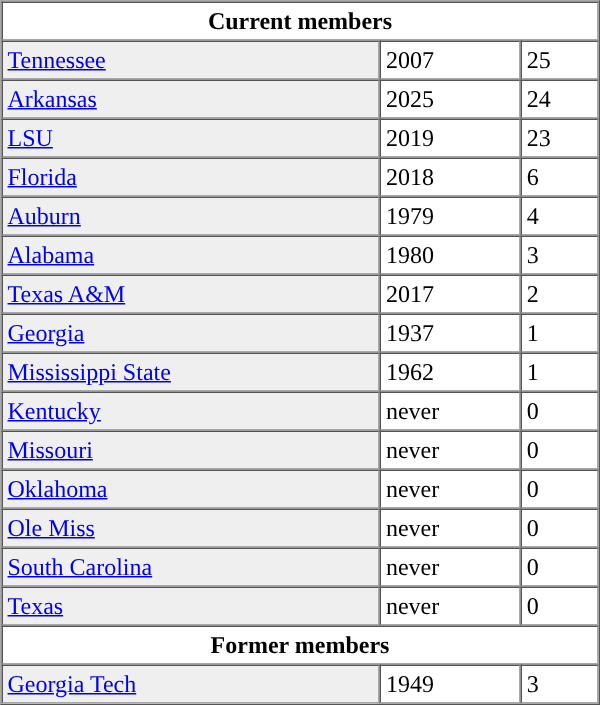<table border="1" cellpadding="3" cellspacing="0" align="right" width="400px">
<tr>
</tr>
<tr>
<td colspan=3 align="center"><strong>Current members</strong></td>
</tr>
<tr>
<td bgcolor="#efefef"><a href='#'>Tennessee</a></td>
<td>2007</td>
<td>25</td>
</tr>
<tr>
<td bgcolor=#efefef><a href='#'>Arkansas</a></td>
<td>2025</td>
<td>24</td>
</tr>
<tr>
<td bgcolor="#efefef"><a href='#'>LSU</a></td>
<td>2019</td>
<td>23</td>
</tr>
<tr>
<td bgcolor="#efefef"><a href='#'>Florida</a></td>
<td>2018</td>
<td>6</td>
</tr>
<tr>
<td bgcolor="#efefef"><a href='#'>Auburn</a></td>
<td>1979</td>
<td>4</td>
</tr>
<tr>
<td bgcolor="#efefef"><a href='#'>Alabama</a></td>
<td>1980</td>
<td>3</td>
</tr>
<tr>
<td bgcolor="#efefef"><a href='#'>Texas A&M</a></td>
<td>2017</td>
<td>2</td>
</tr>
<tr>
<td bgcolor="#efefef"><a href='#'>Georgia</a></td>
<td>1937</td>
<td>1</td>
</tr>
<tr>
<td bgcolor="#efefef"><a href='#'>Mississippi State</a></td>
<td>1962</td>
<td>1</td>
</tr>
<tr>
<td bgcolor="#efefef"><a href='#'>Kentucky</a></td>
<td>never</td>
<td>0</td>
</tr>
<tr>
<td bgcolor="#efefef"><a href='#'>Missouri</a></td>
<td>never</td>
<td>0</td>
</tr>
<tr>
<td bgcolor="#efefef"><a href='#'>Oklahoma</a></td>
<td>never</td>
<td>0</td>
</tr>
<tr>
<td bgcolor="#efefef"><a href='#'>Ole Miss</a></td>
<td>never</td>
<td>0</td>
</tr>
<tr>
<td bgcolor="#efefef"><a href='#'>South Carolina</a></td>
<td>never</td>
<td>0</td>
</tr>
<tr>
<td bgcolor="#efefef"><a href='#'>Texas</a></td>
<td>never</td>
<td>0</td>
</tr>
<tr>
<td colspan=5 align="center"><strong>Former members</strong></td>
</tr>
<tr>
<td bgcolor="#efefef"><a href='#'>Georgia Tech</a></td>
<td>1949</td>
<td>3</td>
</tr>
</table>
